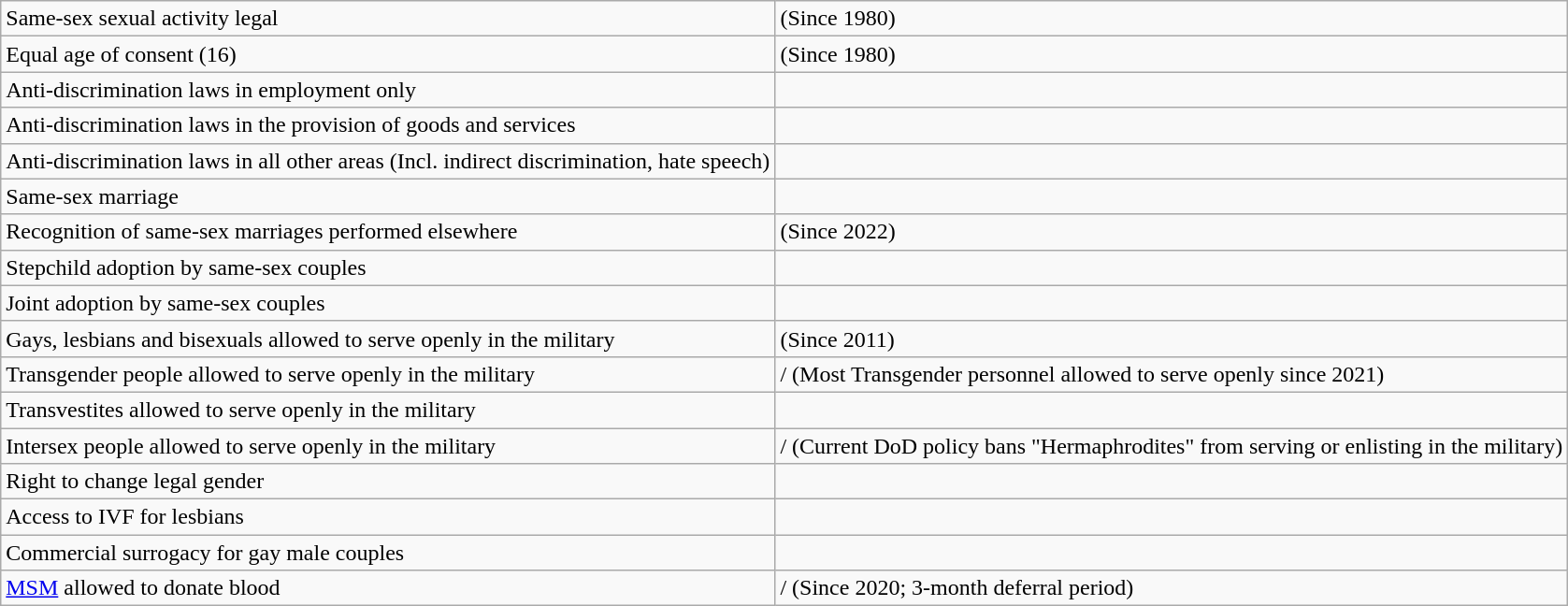<table class="wikitable">
<tr>
<td>Same-sex sexual activity legal</td>
<td> (Since 1980)</td>
</tr>
<tr>
<td>Equal age of consent (16)</td>
<td> (Since 1980)</td>
</tr>
<tr>
<td>Anti-discrimination laws in employment only</td>
<td></td>
</tr>
<tr>
<td>Anti-discrimination laws in the provision of goods and services</td>
<td></td>
</tr>
<tr>
<td>Anti-discrimination laws in all other areas (Incl. indirect discrimination, hate speech)</td>
<td></td>
</tr>
<tr>
<td>Same-sex marriage</td>
<td></td>
</tr>
<tr>
<td>Recognition of same-sex marriages performed elsewhere</td>
<td> (Since 2022)</td>
</tr>
<tr>
<td>Stepchild adoption by same-sex couples</td>
<td></td>
</tr>
<tr>
<td>Joint adoption by same-sex couples</td>
<td></td>
</tr>
<tr>
<td>Gays, lesbians and bisexuals allowed to serve openly in the military</td>
<td> (Since 2011)</td>
</tr>
<tr>
<td>Transgender people allowed to serve openly in the military</td>
<td>/ (Most Transgender personnel allowed to serve openly since 2021)</td>
</tr>
<tr>
<td>Transvestites allowed to serve openly in the military</td>
<td></td>
</tr>
<tr>
<td>Intersex people allowed to serve openly in the military</td>
<td>/ (Current DoD policy bans "Hermaphrodites" from serving or enlisting in the military)</td>
</tr>
<tr>
<td>Right to change legal gender</td>
<td></td>
</tr>
<tr>
<td>Access to IVF for lesbians</td>
<td></td>
</tr>
<tr>
<td>Commercial surrogacy for gay male couples</td>
<td></td>
</tr>
<tr>
<td><a href='#'>MSM</a> allowed to donate blood</td>
<td>/ (Since 2020; 3-month deferral period)</td>
</tr>
</table>
